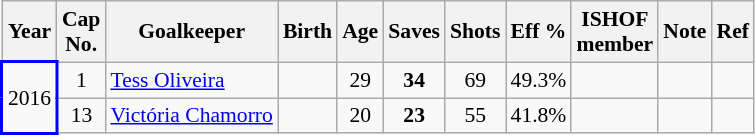<table class="wikitable sortable" style="text-align: center; font-size: 90%; margin-left: 1em;">
<tr>
<th>Year</th>
<th class="unsortable">Cap<br>No.</th>
<th>Goalkeeper</th>
<th>Birth</th>
<th>Age</th>
<th>Saves</th>
<th>Shots</th>
<th>Eff %</th>
<th>ISHOF<br>member</th>
<th>Note</th>
<th class="unsortable">Ref</th>
</tr>
<tr>
<td rowspan="2" style="border: 2px solid blue; text-align: left;">2016</td>
<td>1</td>
<td style="text-align: left;" data-sort-value="Oliveira, Tess"><a href='#'>Tess Oliveira</a></td>
<td></td>
<td>29</td>
<td><strong>34</strong></td>
<td>69</td>
<td>49.3%</td>
<td></td>
<td style="text-align: left;"></td>
<td></td>
</tr>
<tr>
<td>13</td>
<td style="text-align: left;" data-sort-value="Chamorro, Victória"><a href='#'>Victória Chamorro</a></td>
<td></td>
<td>20</td>
<td><strong>23</strong></td>
<td>55</td>
<td>41.8%</td>
<td></td>
<td style="text-align: left;"></td>
<td></td>
</tr>
</table>
